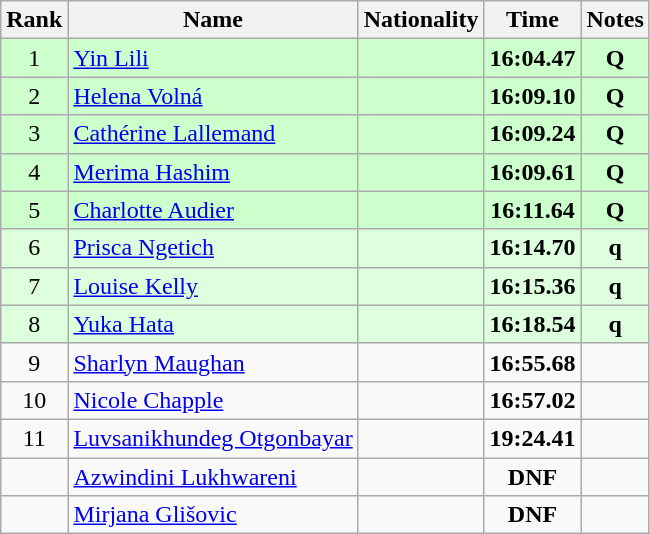<table class="wikitable sortable" style="text-align:center">
<tr>
<th>Rank</th>
<th>Name</th>
<th>Nationality</th>
<th>Time</th>
<th>Notes</th>
</tr>
<tr bgcolor=ccffcc>
<td>1</td>
<td align=left><a href='#'>Yin Lili</a></td>
<td align=left></td>
<td><strong>16:04.47</strong></td>
<td><strong>Q</strong></td>
</tr>
<tr bgcolor=ccffcc>
<td>2</td>
<td align=left><a href='#'>Helena Volná</a></td>
<td align=left></td>
<td><strong>16:09.10</strong></td>
<td><strong>Q</strong></td>
</tr>
<tr bgcolor=ccffcc>
<td>3</td>
<td align=left><a href='#'>Cathérine Lallemand</a></td>
<td align=left></td>
<td><strong>16:09.24</strong></td>
<td><strong>Q</strong></td>
</tr>
<tr bgcolor=ccffcc>
<td>4</td>
<td align=left><a href='#'>Merima Hashim</a></td>
<td align=left></td>
<td><strong>16:09.61</strong></td>
<td><strong>Q</strong></td>
</tr>
<tr bgcolor=ccffcc>
<td>5</td>
<td align=left><a href='#'>Charlotte Audier</a></td>
<td align=left></td>
<td><strong>16:11.64</strong></td>
<td><strong>Q</strong></td>
</tr>
<tr bgcolor=ddffdd>
<td>6</td>
<td align=left><a href='#'>Prisca Ngetich</a></td>
<td align=left></td>
<td><strong>16:14.70</strong></td>
<td><strong>q</strong></td>
</tr>
<tr bgcolor=ddffdd>
<td>7</td>
<td align=left><a href='#'>Louise Kelly</a></td>
<td align=left></td>
<td><strong>16:15.36</strong></td>
<td><strong>q</strong></td>
</tr>
<tr bgcolor=ddffdd>
<td>8</td>
<td align=left><a href='#'>Yuka Hata</a></td>
<td align=left></td>
<td><strong>16:18.54</strong></td>
<td><strong>q</strong></td>
</tr>
<tr>
<td>9</td>
<td align=left><a href='#'>Sharlyn Maughan</a></td>
<td align=left></td>
<td><strong>16:55.68</strong></td>
<td></td>
</tr>
<tr>
<td>10</td>
<td align=left><a href='#'>Nicole Chapple</a></td>
<td align=left></td>
<td><strong>16:57.02</strong></td>
<td></td>
</tr>
<tr>
<td>11</td>
<td align=left><a href='#'>Luvsanikhundeg Otgonbayar</a></td>
<td align=left></td>
<td><strong>19:24.41</strong></td>
<td></td>
</tr>
<tr>
<td></td>
<td align=left><a href='#'>Azwindini Lukhwareni</a></td>
<td align=left></td>
<td><strong>DNF</strong></td>
<td></td>
</tr>
<tr>
<td></td>
<td align=left><a href='#'>Mirjana Glišovic</a></td>
<td align=left></td>
<td><strong>DNF</strong></td>
<td></td>
</tr>
</table>
